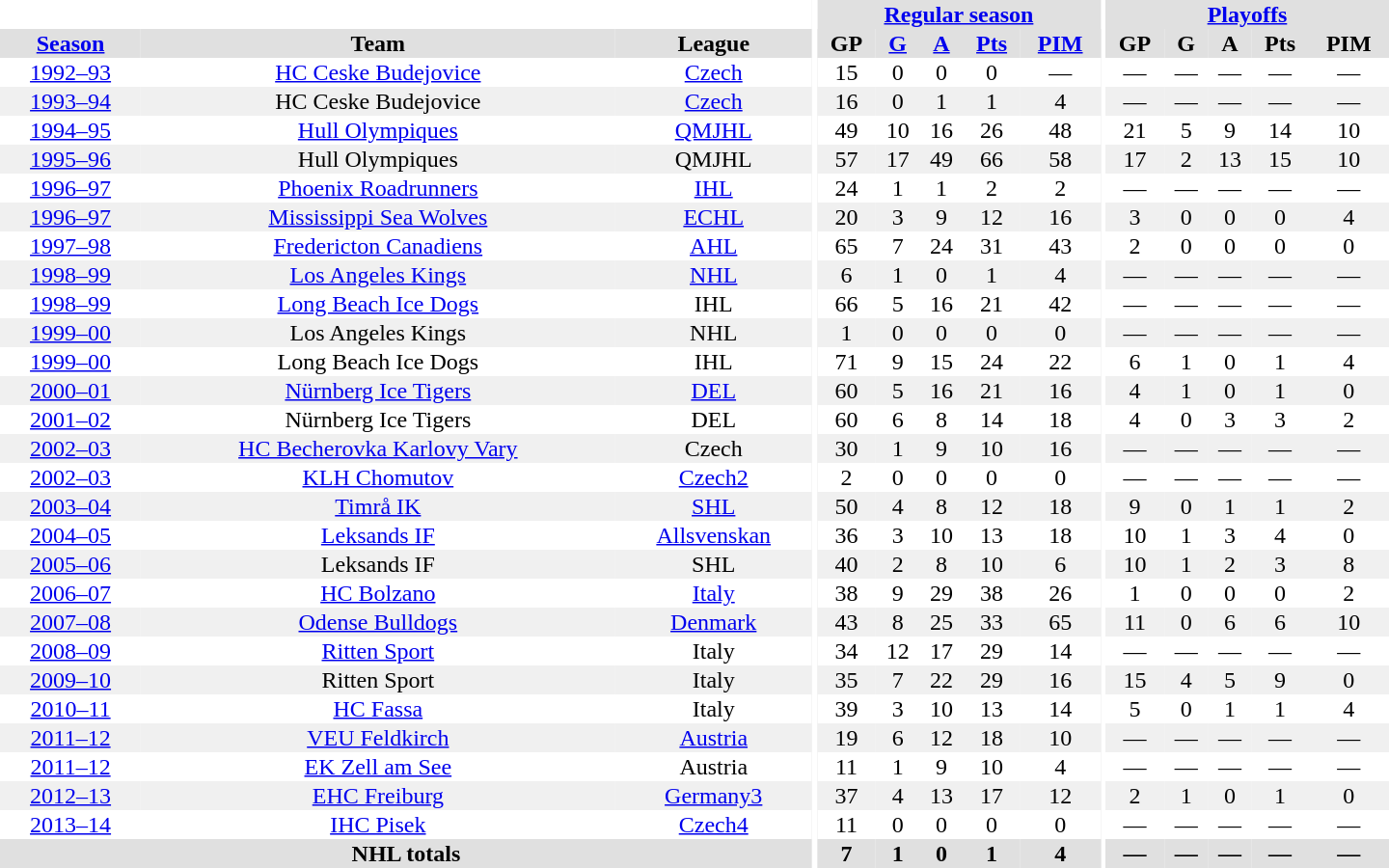<table border="0" cellpadding="1" cellspacing="0" style="text-align:center; width:60em">
<tr bgcolor="#e0e0e0">
<th colspan="3" bgcolor="#ffffff"></th>
<th rowspan="99" bgcolor="#ffffff"></th>
<th colspan="5"><a href='#'>Regular season</a></th>
<th rowspan="99" bgcolor="#ffffff"></th>
<th colspan="5"><a href='#'>Playoffs</a></th>
</tr>
<tr bgcolor="#e0e0e0">
<th><a href='#'>Season</a></th>
<th>Team</th>
<th>League</th>
<th>GP</th>
<th><a href='#'>G</a></th>
<th><a href='#'>A</a></th>
<th><a href='#'>Pts</a></th>
<th><a href='#'>PIM</a></th>
<th>GP</th>
<th>G</th>
<th>A</th>
<th>Pts</th>
<th>PIM</th>
</tr>
<tr>
<td><a href='#'>1992–93</a></td>
<td><a href='#'>HC Ceske Budejovice</a></td>
<td><a href='#'>Czech</a></td>
<td>15</td>
<td>0</td>
<td>0</td>
<td>0</td>
<td>—</td>
<td>—</td>
<td>—</td>
<td>—</td>
<td>—</td>
<td>—</td>
</tr>
<tr bgcolor="#f0f0f0">
<td><a href='#'>1993–94</a></td>
<td>HC Ceske Budejovice</td>
<td><a href='#'>Czech</a></td>
<td>16</td>
<td>0</td>
<td>1</td>
<td>1</td>
<td>4</td>
<td>—</td>
<td>—</td>
<td>—</td>
<td>—</td>
<td>—</td>
</tr>
<tr>
<td><a href='#'>1994–95</a></td>
<td><a href='#'>Hull Olympiques</a></td>
<td><a href='#'>QMJHL</a></td>
<td>49</td>
<td>10</td>
<td>16</td>
<td>26</td>
<td>48</td>
<td>21</td>
<td>5</td>
<td>9</td>
<td>14</td>
<td>10</td>
</tr>
<tr bgcolor="#f0f0f0">
<td><a href='#'>1995–96</a></td>
<td>Hull Olympiques</td>
<td>QMJHL</td>
<td>57</td>
<td>17</td>
<td>49</td>
<td>66</td>
<td>58</td>
<td>17</td>
<td>2</td>
<td>13</td>
<td>15</td>
<td>10</td>
</tr>
<tr>
<td><a href='#'>1996–97</a></td>
<td><a href='#'>Phoenix Roadrunners</a></td>
<td><a href='#'>IHL</a></td>
<td>24</td>
<td>1</td>
<td>1</td>
<td>2</td>
<td>2</td>
<td>—</td>
<td>—</td>
<td>—</td>
<td>—</td>
<td>—</td>
</tr>
<tr bgcolor="#f0f0f0">
<td><a href='#'>1996–97</a></td>
<td><a href='#'>Mississippi Sea Wolves</a></td>
<td><a href='#'>ECHL</a></td>
<td>20</td>
<td>3</td>
<td>9</td>
<td>12</td>
<td>16</td>
<td>3</td>
<td>0</td>
<td>0</td>
<td>0</td>
<td>4</td>
</tr>
<tr>
<td><a href='#'>1997–98</a></td>
<td><a href='#'>Fredericton Canadiens</a></td>
<td><a href='#'>AHL</a></td>
<td>65</td>
<td>7</td>
<td>24</td>
<td>31</td>
<td>43</td>
<td>2</td>
<td>0</td>
<td>0</td>
<td>0</td>
<td>0</td>
</tr>
<tr bgcolor="#f0f0f0">
<td><a href='#'>1998–99</a></td>
<td><a href='#'>Los Angeles Kings</a></td>
<td><a href='#'>NHL</a></td>
<td>6</td>
<td>1</td>
<td>0</td>
<td>1</td>
<td>4</td>
<td>—</td>
<td>—</td>
<td>—</td>
<td>—</td>
<td>—</td>
</tr>
<tr>
<td><a href='#'>1998–99</a></td>
<td><a href='#'>Long Beach Ice Dogs</a></td>
<td>IHL</td>
<td>66</td>
<td>5</td>
<td>16</td>
<td>21</td>
<td>42</td>
<td>—</td>
<td>—</td>
<td>—</td>
<td>—</td>
<td>—</td>
</tr>
<tr bgcolor="#f0f0f0">
<td><a href='#'>1999–00</a></td>
<td>Los Angeles Kings</td>
<td>NHL</td>
<td>1</td>
<td>0</td>
<td>0</td>
<td>0</td>
<td>0</td>
<td>—</td>
<td>—</td>
<td>—</td>
<td>—</td>
<td>—</td>
</tr>
<tr>
<td><a href='#'>1999–00</a></td>
<td>Long Beach Ice Dogs</td>
<td>IHL</td>
<td>71</td>
<td>9</td>
<td>15</td>
<td>24</td>
<td>22</td>
<td>6</td>
<td>1</td>
<td>0</td>
<td>1</td>
<td>4</td>
</tr>
<tr bgcolor="#f0f0f0">
<td><a href='#'>2000–01</a></td>
<td><a href='#'>Nürnberg Ice Tigers</a></td>
<td><a href='#'>DEL</a></td>
<td>60</td>
<td>5</td>
<td>16</td>
<td>21</td>
<td>16</td>
<td>4</td>
<td>1</td>
<td>0</td>
<td>1</td>
<td>0</td>
</tr>
<tr>
<td><a href='#'>2001–02</a></td>
<td>Nürnberg Ice Tigers</td>
<td>DEL</td>
<td>60</td>
<td>6</td>
<td>8</td>
<td>14</td>
<td>18</td>
<td>4</td>
<td>0</td>
<td>3</td>
<td>3</td>
<td>2</td>
</tr>
<tr bgcolor="#f0f0f0">
<td><a href='#'>2002–03</a></td>
<td><a href='#'>HC Becherovka Karlovy Vary</a></td>
<td>Czech</td>
<td>30</td>
<td>1</td>
<td>9</td>
<td>10</td>
<td>16</td>
<td>—</td>
<td>—</td>
<td>—</td>
<td>—</td>
<td>—</td>
</tr>
<tr>
<td><a href='#'>2002–03</a></td>
<td><a href='#'>KLH Chomutov</a></td>
<td><a href='#'>Czech2</a></td>
<td>2</td>
<td>0</td>
<td>0</td>
<td>0</td>
<td>0</td>
<td>—</td>
<td>—</td>
<td>—</td>
<td>—</td>
<td>—</td>
</tr>
<tr bgcolor="#f0f0f0">
<td><a href='#'>2003–04</a></td>
<td><a href='#'>Timrå IK</a></td>
<td><a href='#'>SHL</a></td>
<td>50</td>
<td>4</td>
<td>8</td>
<td>12</td>
<td>18</td>
<td>9</td>
<td>0</td>
<td>1</td>
<td>1</td>
<td>2</td>
</tr>
<tr>
<td><a href='#'>2004–05</a></td>
<td><a href='#'>Leksands IF</a></td>
<td><a href='#'>Allsvenskan</a></td>
<td>36</td>
<td>3</td>
<td>10</td>
<td>13</td>
<td>18</td>
<td>10</td>
<td>1</td>
<td>3</td>
<td>4</td>
<td>0</td>
</tr>
<tr bgcolor="#f0f0f0">
<td><a href='#'>2005–06</a></td>
<td>Leksands IF</td>
<td>SHL</td>
<td>40</td>
<td>2</td>
<td>8</td>
<td>10</td>
<td>6</td>
<td>10</td>
<td>1</td>
<td>2</td>
<td>3</td>
<td>8</td>
</tr>
<tr>
<td><a href='#'>2006–07</a></td>
<td><a href='#'>HC Bolzano</a></td>
<td><a href='#'>Italy</a></td>
<td>38</td>
<td>9</td>
<td>29</td>
<td>38</td>
<td>26</td>
<td>1</td>
<td>0</td>
<td>0</td>
<td>0</td>
<td>2</td>
</tr>
<tr bgcolor="#f0f0f0">
<td><a href='#'>2007–08</a></td>
<td><a href='#'>Odense Bulldogs</a></td>
<td><a href='#'>Denmark</a></td>
<td>43</td>
<td>8</td>
<td>25</td>
<td>33</td>
<td>65</td>
<td>11</td>
<td>0</td>
<td>6</td>
<td>6</td>
<td>10</td>
</tr>
<tr>
<td><a href='#'>2008–09</a></td>
<td><a href='#'>Ritten Sport</a></td>
<td>Italy</td>
<td>34</td>
<td>12</td>
<td>17</td>
<td>29</td>
<td>14</td>
<td>—</td>
<td>—</td>
<td>—</td>
<td>—</td>
<td>—</td>
</tr>
<tr bgcolor="#f0f0f0">
<td><a href='#'>2009–10</a></td>
<td>Ritten Sport</td>
<td>Italy</td>
<td>35</td>
<td>7</td>
<td>22</td>
<td>29</td>
<td>16</td>
<td>15</td>
<td>4</td>
<td>5</td>
<td>9</td>
<td>0</td>
</tr>
<tr>
<td><a href='#'>2010–11</a></td>
<td><a href='#'>HC Fassa</a></td>
<td>Italy</td>
<td>39</td>
<td>3</td>
<td>10</td>
<td>13</td>
<td>14</td>
<td>5</td>
<td>0</td>
<td>1</td>
<td>1</td>
<td>4</td>
</tr>
<tr bgcolor="#f0f0f0">
<td><a href='#'>2011–12</a></td>
<td><a href='#'>VEU Feldkirch</a></td>
<td><a href='#'>Austria</a></td>
<td>19</td>
<td>6</td>
<td>12</td>
<td>18</td>
<td>10</td>
<td>—</td>
<td>—</td>
<td>—</td>
<td>—</td>
<td>—</td>
</tr>
<tr>
<td><a href='#'>2011–12</a></td>
<td><a href='#'>EK Zell am See</a></td>
<td>Austria</td>
<td>11</td>
<td>1</td>
<td>9</td>
<td>10</td>
<td>4</td>
<td>—</td>
<td>—</td>
<td>—</td>
<td>—</td>
<td>—</td>
</tr>
<tr bgcolor="#f0f0f0">
<td><a href='#'>2012–13</a></td>
<td><a href='#'>EHC Freiburg</a></td>
<td><a href='#'>Germany3</a></td>
<td>37</td>
<td>4</td>
<td>13</td>
<td>17</td>
<td>12</td>
<td>2</td>
<td>1</td>
<td>0</td>
<td>1</td>
<td>0</td>
</tr>
<tr>
<td><a href='#'>2013–14</a></td>
<td><a href='#'>IHC Pisek</a></td>
<td><a href='#'>Czech4</a></td>
<td>11</td>
<td>0</td>
<td>0</td>
<td>0</td>
<td>0</td>
<td>—</td>
<td>—</td>
<td>—</td>
<td>—</td>
<td>—</td>
</tr>
<tr>
</tr>
<tr ALIGN="center" bgcolor="#e0e0e0">
<th colspan="3">NHL totals</th>
<th ALIGN="center">7</th>
<th ALIGN="center">1</th>
<th ALIGN="center">0</th>
<th ALIGN="center">1</th>
<th ALIGN="center">4</th>
<th ALIGN="center">—</th>
<th ALIGN="center">—</th>
<th ALIGN="center">—</th>
<th ALIGN="center">—</th>
<th ALIGN="center">—</th>
</tr>
</table>
